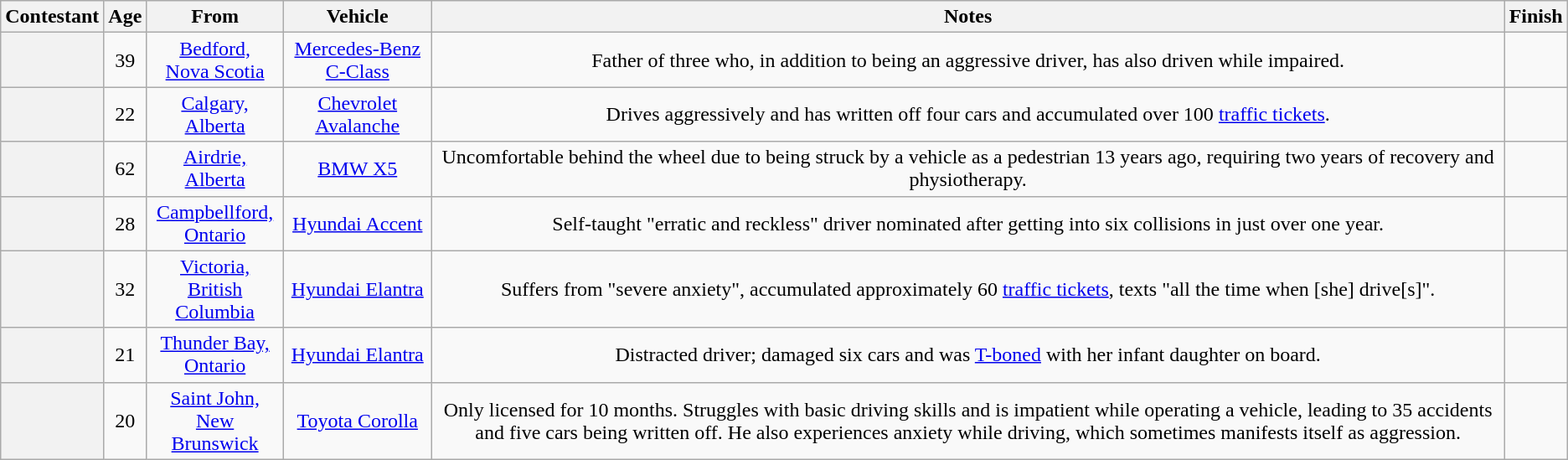<table class="wikitable sortable" style="text-align:center;">
<tr>
<th scope="col">Contestant</th>
<th scope="col">Age</th>
<th scope="col" class="unsortable">From</th>
<th scope="col" class="unsortable">Vehicle</th>
<th scope="col" class="unsortable">Notes</th>
<th scope="col">Finish</th>
</tr>
<tr>
<th scope="row" style="text-align:left"></th>
<td>39</td>
<td><a href='#'>Bedford,<br>Nova Scotia</a></td>
<td><a href='#'>Mercedes-Benz C-Class</a></td>
<td>Father of three who, in addition to being an aggressive driver, has also driven while impaired.</td>
<td></td>
</tr>
<tr>
<th scope="row" style="text-align:left"></th>
<td>22</td>
<td><a href='#'>Calgary,<br>Alberta</a></td>
<td><a href='#'>Chevrolet Avalanche</a></td>
<td>Drives aggressively and has written off four cars and accumulated over 100 <a href='#'>traffic tickets</a>.</td>
<td></td>
</tr>
<tr>
<th scope="row" style="text-align:left"></th>
<td>62</td>
<td><a href='#'>Airdrie,<br>Alberta</a></td>
<td><a href='#'>BMW X5</a></td>
<td>Uncomfortable behind the wheel due to being struck by a vehicle as a pedestrian 13 years ago, requiring two years of recovery and physiotherapy.</td>
<td></td>
</tr>
<tr>
<th scope="row" style="text-align:left"></th>
<td>28</td>
<td><a href='#'>Campbellford,<br>Ontario</a></td>
<td><a href='#'>Hyundai Accent</a></td>
<td>Self-taught "erratic and reckless" driver nominated after getting into six collisions in just over one year.</td>
<td></td>
</tr>
<tr>
<th scope="row" style="text-align:left"></th>
<td>32</td>
<td><a href='#'>Victoria,<br>British Columbia</a></td>
<td><a href='#'>Hyundai Elantra</a></td>
<td>Suffers from "severe anxiety", accumulated approximately 60 <a href='#'>traffic tickets</a>, texts "all the time when [she] drive[s]".</td>
<td></td>
</tr>
<tr>
<th scope="row" style="text-align:left"></th>
<td>21</td>
<td><a href='#'>Thunder Bay,<br>Ontario</a></td>
<td><a href='#'>Hyundai Elantra</a></td>
<td>Distracted driver; damaged six cars and was <a href='#'>T-boned</a> with her infant daughter on board.</td>
<td></td>
</tr>
<tr>
<th scope="row" style="text-align:left"></th>
<td>20</td>
<td><a href='#'>Saint John,<br>New Brunswick</a></td>
<td><a href='#'>Toyota Corolla</a></td>
<td>Only licensed for 10 months. Struggles with basic driving skills and is impatient while operating a vehicle, leading to 35 accidents and five cars being written off. He also experiences anxiety while driving, which sometimes manifests itself as aggression.</td>
<td></td>
</tr>
</table>
